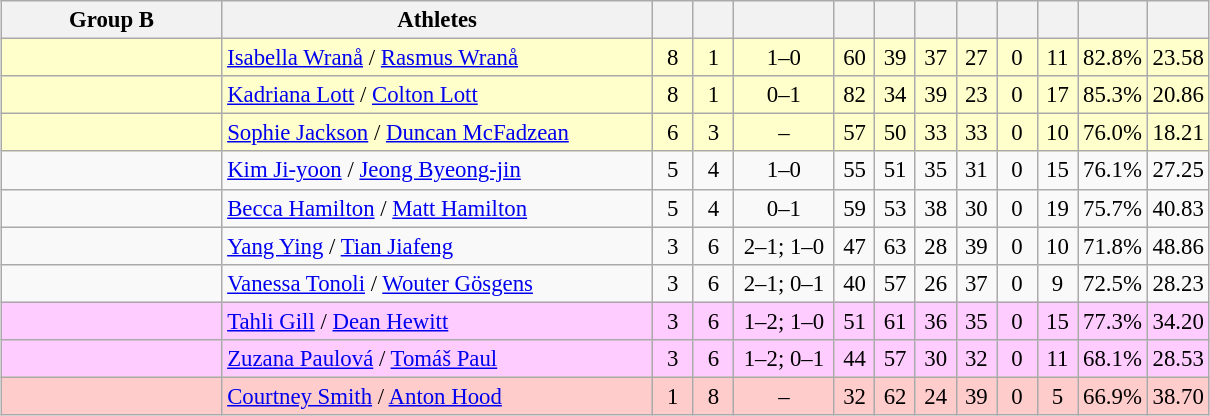<table>
<tr>
<td valign=top width=10%><br><table class="wikitable" style="font-size:95%; text-align:center;">
<tr>
<th width=140>Group B</th>
<th width=280>Athletes</th>
<th width=20></th>
<th width=20></th>
<th width=60></th>
<th width=20></th>
<th width=20></th>
<th width=20></th>
<th width=20></th>
<th width=20></th>
<th width=20></th>
<th width=20></th>
<th width=20></th>
</tr>
<tr bgcolor=#ffffcc>
<td style="text-align:left;"></td>
<td style="text-align:left;"><a href='#'>Isabella Wranå</a> / <a href='#'>Rasmus Wranå</a></td>
<td>8</td>
<td>1</td>
<td>1–0</td>
<td>60</td>
<td>39</td>
<td>37</td>
<td>27</td>
<td>0</td>
<td>11</td>
<td>82.8%</td>
<td>23.58</td>
</tr>
<tr bgcolor=#ffffcc>
<td style="text-align:left;"></td>
<td style="text-align:left;"><a href='#'>Kadriana Lott</a> / <a href='#'>Colton Lott</a></td>
<td>8</td>
<td>1</td>
<td>0–1</td>
<td>82</td>
<td>34</td>
<td>39</td>
<td>23</td>
<td>0</td>
<td>17</td>
<td>85.3%</td>
<td>20.86</td>
</tr>
<tr bgcolor=#ffffcc>
<td style="text-align:left;"></td>
<td style="text-align:left;"><a href='#'>Sophie Jackson</a> / <a href='#'>Duncan McFadzean</a></td>
<td>6</td>
<td>3</td>
<td>–</td>
<td>57</td>
<td>50</td>
<td>33</td>
<td>33</td>
<td>0</td>
<td>10</td>
<td>76.0%</td>
<td>18.21</td>
</tr>
<tr>
<td style="text-align:left;"></td>
<td style="text-align:left;"><a href='#'>Kim Ji-yoon</a> / <a href='#'>Jeong Byeong-jin</a></td>
<td>5</td>
<td>4</td>
<td>1–0</td>
<td>55</td>
<td>51</td>
<td>35</td>
<td>31</td>
<td>0</td>
<td>15</td>
<td>76.1%</td>
<td>27.25</td>
</tr>
<tr>
<td style="text-align:left;"></td>
<td style="text-align:left;"><a href='#'>Becca Hamilton</a> / <a href='#'>Matt Hamilton</a></td>
<td>5</td>
<td>4</td>
<td>0–1</td>
<td>59</td>
<td>53</td>
<td>38</td>
<td>30</td>
<td>0</td>
<td>19</td>
<td>75.7%</td>
<td>40.83</td>
</tr>
<tr>
<td style="text-align:left;"></td>
<td style="text-align:left;"><a href='#'>Yang Ying</a> / <a href='#'>Tian Jiafeng</a></td>
<td>3</td>
<td>6</td>
<td>2–1; 1–0</td>
<td>47</td>
<td>63</td>
<td>28</td>
<td>39</td>
<td>0</td>
<td>10</td>
<td>71.8%</td>
<td>48.86</td>
</tr>
<tr>
<td style="text-align:left;"></td>
<td style="text-align:left;"><a href='#'>Vanessa Tonoli</a> / <a href='#'>Wouter Gösgens</a></td>
<td>3</td>
<td>6</td>
<td>2–1; 0–1</td>
<td>40</td>
<td>57</td>
<td>26</td>
<td>37</td>
<td>0</td>
<td>9</td>
<td>72.5%</td>
<td>28.23</td>
</tr>
<tr bgcolor=#ffccff>
<td style="text-align:left;"></td>
<td style="text-align:left;"><a href='#'>Tahli Gill</a> / <a href='#'>Dean Hewitt</a></td>
<td>3</td>
<td>6</td>
<td>1–2; 1–0</td>
<td>51</td>
<td>61</td>
<td>36</td>
<td>35</td>
<td>0</td>
<td>15</td>
<td>77.3%</td>
<td>34.20</td>
</tr>
<tr bgcolor=#ffccff>
<td style="text-align:left;"></td>
<td style="text-align:left;"><a href='#'>Zuzana Paulová</a> / <a href='#'>Tomáš Paul</a></td>
<td>3</td>
<td>6</td>
<td>1–2; 0–1</td>
<td>44</td>
<td>57</td>
<td>30</td>
<td>32</td>
<td>0</td>
<td>11</td>
<td>68.1%</td>
<td>28.53</td>
</tr>
<tr bgcolor=#ffcccc>
<td style="text-align:left;"></td>
<td style="text-align:left;"><a href='#'>Courtney Smith</a> / <a href='#'>Anton Hood</a></td>
<td>1</td>
<td>8</td>
<td>–</td>
<td>32</td>
<td>62</td>
<td>24</td>
<td>39</td>
<td>0</td>
<td>5</td>
<td>66.9%</td>
<td>38.70</td>
</tr>
</table>
</td>
</tr>
</table>
